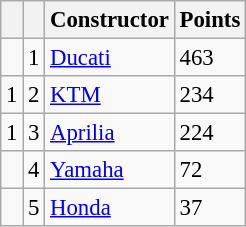<table class="wikitable" style="font-size: 95%;">
<tr>
<th></th>
<th></th>
<th>Constructor</th>
<th>Points</th>
</tr>
<tr>
<td></td>
<td align=center>1</td>
<td> <a href='#'>Ducati</a></td>
<td align=left>463</td>
</tr>
<tr>
<td> 1</td>
<td align=center>2</td>
<td> <a href='#'>KTM</a></td>
<td align=left>234</td>
</tr>
<tr>
<td> 1</td>
<td align=center>3</td>
<td> <a href='#'>Aprilia</a></td>
<td align=left>224</td>
</tr>
<tr>
<td></td>
<td align=center>4</td>
<td> <a href='#'>Yamaha</a></td>
<td align=left>72</td>
</tr>
<tr>
<td></td>
<td align=center>5</td>
<td> <a href='#'>Honda</a></td>
<td align=left>37</td>
</tr>
</table>
